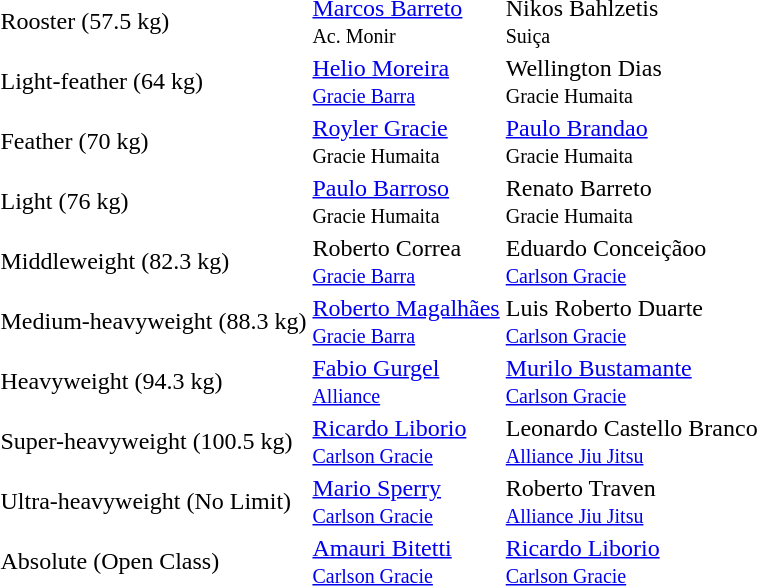<table>
<tr>
<td rowspan=2>Rooster (57.5 kg)</td>
<td rowspan=2> <a href='#'>Marcos Barreto</a><br><small>Ac. Monir</small></td>
<td rowspan=2> Nikos Bahlzetis<br><small>Suiça</small></td>
<td></td>
</tr>
<tr>
<td></td>
</tr>
<tr>
<td rowspan=2>Light-feather (64 kg)</td>
<td rowspan=2> <a href='#'>Helio Moreira</a><br><small><a href='#'>Gracie Barra</a></small></td>
<td rowspan=2> Wellington Dias<br><small>Gracie Humaita</small></td>
<td></td>
</tr>
<tr>
<td></td>
</tr>
<tr>
<td rowspan=2>Feather (70 kg)</td>
<td rowspan=2> <a href='#'>Royler Gracie</a><br><small>Gracie Humaita</small></td>
<td rowspan=2> <a href='#'>Paulo Brandao</a><br><small>Gracie Humaita</small></td>
<td></td>
</tr>
<tr>
<td></td>
</tr>
<tr>
<td rowspan=2>Light (76 kg)</td>
<td rowspan=2> <a href='#'>Paulo Barroso</a><br><small>Gracie Humaita</small></td>
<td rowspan=2> Renato Barreto<br><small>Gracie Humaita</small></td>
<td></td>
</tr>
<tr>
<td></td>
</tr>
<tr>
<td rowspan=2>Middleweight (82.3 kg)</td>
<td rowspan=2> Roberto Correa<br><small><a href='#'>Gracie Barra</a></small></td>
<td rowspan=2> Eduardo Conceiçãoo<br><small><a href='#'>Carlson Gracie</a></small></td>
<td></td>
</tr>
<tr>
<td></td>
</tr>
<tr>
<td rowspan=2>Medium-heavyweight (88.3 kg)</td>
<td rowspan=2> <a href='#'>Roberto Magalhães</a><br><small><a href='#'>Gracie Barra</a></small></td>
<td rowspan=2> Luis Roberto Duarte<br><small><a href='#'>Carlson Gracie</a></small></td>
<td></td>
</tr>
<tr>
<td></td>
</tr>
<tr>
<td rowspan=2>Heavyweight (94.3 kg)</td>
<td rowspan=2> <a href='#'>Fabio Gurgel</a><br><small><a href='#'>Alliance</a></small></td>
<td rowspan=2> <a href='#'>Murilo Bustamante</a><br><small><a href='#'>Carlson Gracie</a></small></td>
<td></td>
</tr>
<tr>
<td></td>
</tr>
<tr>
<td rowspan=2>Super-heavyweight (100.5 kg)</td>
<td rowspan=2> <a href='#'>Ricardo Liborio</a><br><small><a href='#'>Carlson Gracie</a></small></td>
<td rowspan=2> Leonardo Castello Branco<br><small><a href='#'>Alliance Jiu Jitsu</a></small></td>
<td></td>
</tr>
<tr>
<td></td>
</tr>
<tr>
<td rowspan=2>Ultra-heavyweight (No Limit)</td>
<td rowspan=2> <a href='#'>Mario Sperry</a><br><small><a href='#'>Carlson Gracie</a></small></td>
<td rowspan=2> Roberto Traven<br><small><a href='#'>Alliance Jiu Jitsu</a></small></td>
<td></td>
</tr>
<tr>
<td></td>
</tr>
<tr>
<td rowspan=2>Absolute (Open Class)</td>
<td rowspan=2> <a href='#'>Amauri Bitetti</a><br><small><a href='#'>Carlson Gracie</a></small></td>
<td rowspan=2> <a href='#'>Ricardo Liborio</a><br><small><a href='#'>Carlson Gracie</a></small></td>
<td></td>
</tr>
<tr>
<td></td>
</tr>
<tr>
</tr>
</table>
